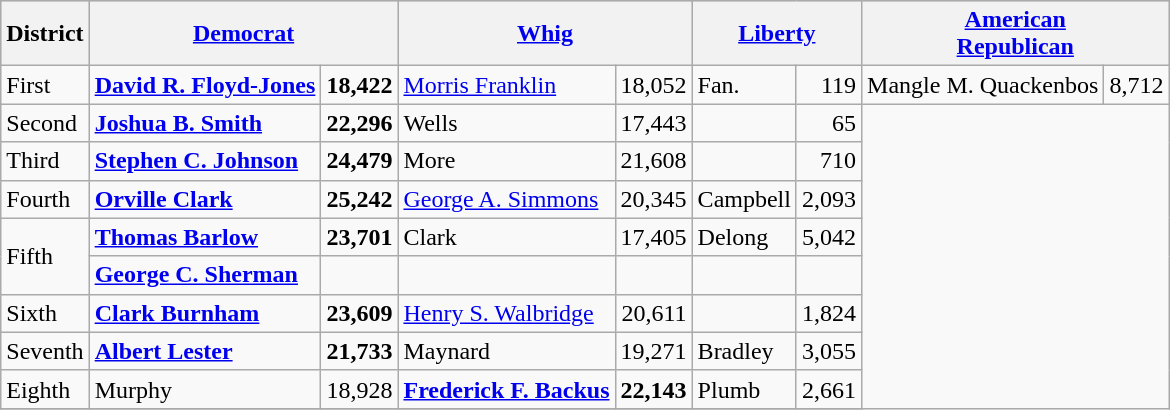<table class=wikitable>
<tr bgcolor=lightgrey>
<th>District</th>
<th colspan="2" ><a href='#'>Democrat</a></th>
<th colspan="2" ><a href='#'>Whig</a></th>
<th colspan="2" ><a href='#'>Liberty</a></th>
<th colspan="2" ><a href='#'>American<br>Republican</a></th>
</tr>
<tr>
<td>First</td>
<td><strong><a href='#'>David R. Floyd-Jones</a></strong></td>
<td align="right"><strong>18,422</strong></td>
<td><a href='#'>Morris Franklin</a></td>
<td align="right">18,052</td>
<td>Fan.</td>
<td align="right">119</td>
<td>Mangle M. Quackenbos</td>
<td align="right">8,712</td>
</tr>
<tr>
<td>Second</td>
<td><strong><a href='#'>Joshua B. Smith</a></strong></td>
<td align="right"><strong>22,296</strong></td>
<td>Wells</td>
<td align="right">17,443</td>
<td></td>
<td align="right">65</td>
</tr>
<tr>
<td>Third</td>
<td><strong><a href='#'>Stephen C. Johnson</a></strong></td>
<td align="right"><strong>24,479</strong></td>
<td>More</td>
<td align="right">21,608</td>
<td></td>
<td align="right">710</td>
</tr>
<tr>
<td>Fourth</td>
<td><strong><a href='#'>Orville Clark</a></strong></td>
<td align="right"><strong>25,242</strong></td>
<td><a href='#'>George A. Simmons</a></td>
<td align="right">20,345</td>
<td>Campbell</td>
<td align="right">2,093</td>
</tr>
<tr>
<td rowspan="2">Fifth</td>
<td><strong><a href='#'>Thomas Barlow</a></strong></td>
<td align="right"><strong>23,701</strong></td>
<td>Clark</td>
<td align="right">17,405</td>
<td>Delong</td>
<td align="right">5,042</td>
</tr>
<tr>
<td><strong><a href='#'>George C. Sherman</a></strong></td>
<td align="right"></td>
<td></td>
<td align="right"></td>
<td></td>
<td align="right"></td>
</tr>
<tr>
<td>Sixth</td>
<td><strong><a href='#'>Clark Burnham</a></strong></td>
<td align="right"><strong>23,609</strong></td>
<td><a href='#'>Henry S. Walbridge</a></td>
<td align="right">20,611</td>
<td></td>
<td align="right">1,824</td>
</tr>
<tr>
<td>Seventh</td>
<td><strong><a href='#'>Albert Lester</a></strong></td>
<td align="right"><strong>21,733</strong></td>
<td>Maynard</td>
<td align="right">19,271</td>
<td>Bradley</td>
<td align="right">3,055</td>
</tr>
<tr>
<td>Eighth</td>
<td>Murphy</td>
<td align="right">18,928</td>
<td><strong><a href='#'>Frederick F. Backus</a></strong></td>
<td align="right"><strong>22,143</strong></td>
<td>Plumb</td>
<td align="right">2,661</td>
</tr>
<tr>
</tr>
</table>
